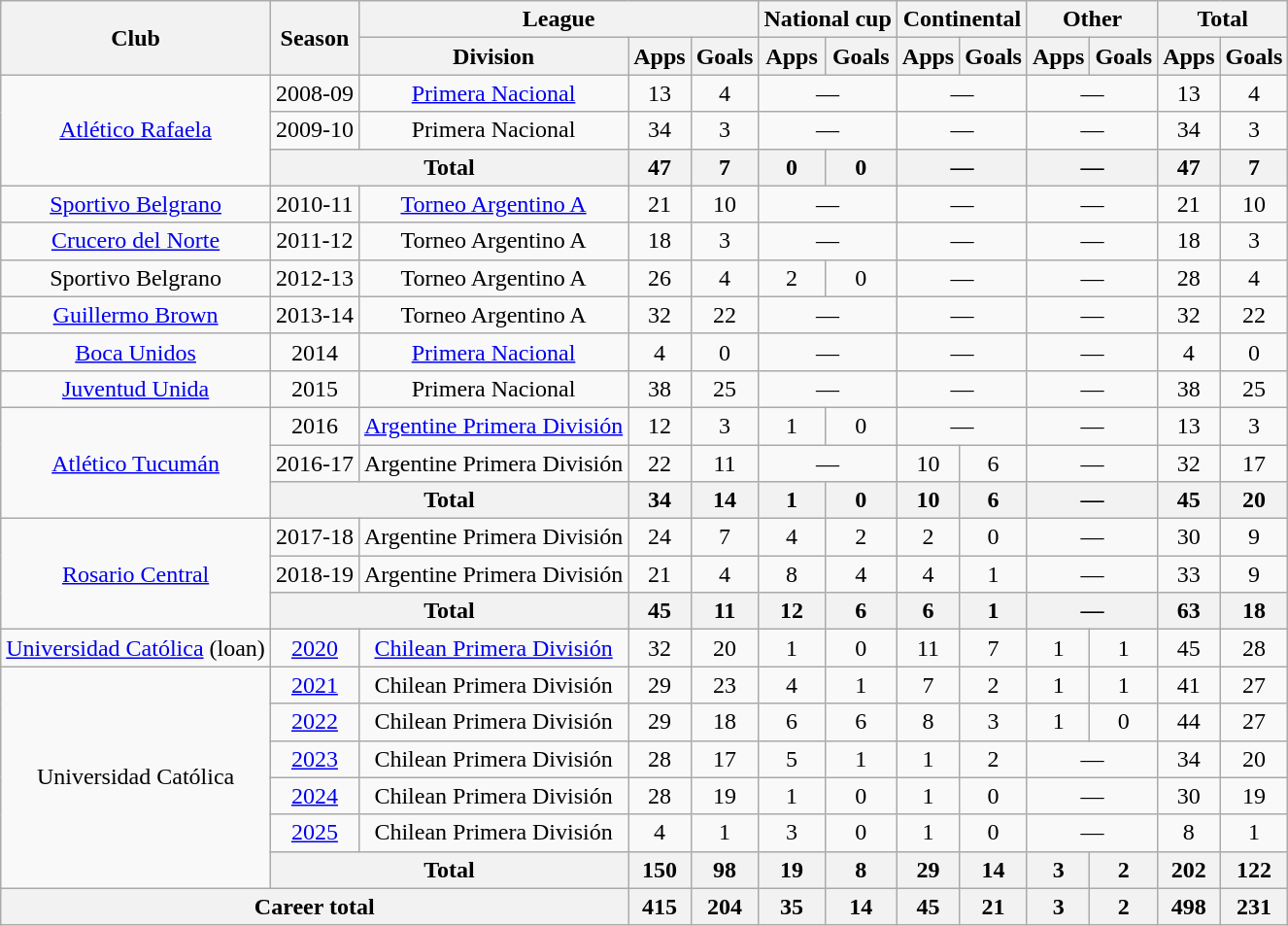<table class="wikitable" style="text-align:center">
<tr>
<th rowspan=2>Club</th>
<th rowspan=2>Season</th>
<th colspan=3>League</th>
<th colspan=2>National cup</th>
<th colspan=2>Continental</th>
<th colspan=2>Other</th>
<th colspan=2>Total</th>
</tr>
<tr>
<th>Division</th>
<th>Apps</th>
<th>Goals</th>
<th>Apps</th>
<th>Goals</th>
<th>Apps</th>
<th>Goals</th>
<th>Apps</th>
<th>Goals</th>
<th>Apps</th>
<th>Goals</th>
</tr>
<tr>
<td valign="center" rowspan="3"><a href='#'>Atlético Rafaela</a></td>
<td>2008-09</td>
<td><a href='#'>Primera Nacional</a></td>
<td>13</td>
<td>4</td>
<td colspan=2>—</td>
<td colspan="2">—</td>
<td colspan="2">—</td>
<td>13</td>
<td>4</td>
</tr>
<tr>
<td>2009-10</td>
<td>Primera Nacional</td>
<td>34</td>
<td>3</td>
<td colspan="2">—</td>
<td colspan="2">—</td>
<td colspan="2">—</td>
<td>34</td>
<td>3</td>
</tr>
<tr>
<th colspan="2">Total</th>
<th>47</th>
<th>7</th>
<th>0</th>
<th>0</th>
<th colspan="2">—</th>
<th colspan="2">—</th>
<th>47</th>
<th>7</th>
</tr>
<tr>
<td valign="center"><a href='#'>Sportivo Belgrano</a></td>
<td>2010-11</td>
<td><a href='#'>Torneo Argentino A</a></td>
<td>21</td>
<td>10</td>
<td colspan=2>—</td>
<td colspan="2">—</td>
<td colspan="2">—</td>
<td>21</td>
<td>10</td>
</tr>
<tr>
<td><a href='#'>Crucero del Norte</a></td>
<td>2011-12</td>
<td>Torneo Argentino A</td>
<td>18</td>
<td>3</td>
<td colspan="2">—</td>
<td colspan="2">—</td>
<td colspan="2">—</td>
<td>18</td>
<td>3</td>
</tr>
<tr>
<td>Sportivo Belgrano</td>
<td>2012-13</td>
<td>Torneo Argentino A</td>
<td>26</td>
<td>4</td>
<td>2</td>
<td>0</td>
<td colspan="2">—</td>
<td colspan="2">—</td>
<td>28</td>
<td>4</td>
</tr>
<tr>
<td><a href='#'>Guillermo Brown</a></td>
<td>2013-14</td>
<td>Torneo Argentino A</td>
<td>32</td>
<td>22</td>
<td colspan="2">—</td>
<td colspan="2">—</td>
<td colspan="2">—</td>
<td>32</td>
<td>22</td>
</tr>
<tr>
<td><a href='#'>Boca Unidos</a></td>
<td>2014</td>
<td><a href='#'>Primera Nacional</a></td>
<td>4</td>
<td>0</td>
<td colspan="2">—</td>
<td colspan="2">—</td>
<td colspan="2">—</td>
<td>4</td>
<td>0</td>
</tr>
<tr>
<td><a href='#'>Juventud Unida</a></td>
<td>2015</td>
<td>Primera Nacional</td>
<td>38</td>
<td>25</td>
<td colspan="2">—</td>
<td colspan="2">—</td>
<td colspan="2">—</td>
<td>38</td>
<td>25</td>
</tr>
<tr>
<td valign="center" rowspan="3"><a href='#'>Atlético Tucumán</a></td>
<td>2016</td>
<td><a href='#'>Argentine Primera División</a></td>
<td>12</td>
<td>3</td>
<td>1</td>
<td>0</td>
<td colspan="2">—</td>
<td colspan="2">—</td>
<td>13</td>
<td>3</td>
</tr>
<tr>
<td>2016-17</td>
<td>Argentine Primera División</td>
<td>22</td>
<td>11</td>
<td colspan="2">—</td>
<td>10</td>
<td>6</td>
<td colspan="2">—</td>
<td>32</td>
<td>17</td>
</tr>
<tr>
<th colspan="2">Total</th>
<th>34</th>
<th>14</th>
<th>1</th>
<th>0</th>
<th>10</th>
<th>6</th>
<th colspan="2">—</th>
<th>45</th>
<th>20</th>
</tr>
<tr>
<td valign="center" rowspan="3"><a href='#'>Rosario Central</a></td>
<td>2017-18</td>
<td>Argentine Primera División</td>
<td>24</td>
<td>7</td>
<td>4</td>
<td>2</td>
<td>2</td>
<td>0</td>
<td colspan="2">—</td>
<td>30</td>
<td>9</td>
</tr>
<tr>
<td>2018-19</td>
<td>Argentine Primera División</td>
<td>21</td>
<td>4</td>
<td>8</td>
<td>4</td>
<td>4</td>
<td>1</td>
<td colspan="2">—</td>
<td>33</td>
<td>9</td>
</tr>
<tr>
<th colspan="2">Total</th>
<th>45</th>
<th>11</th>
<th>12</th>
<th>6</th>
<th>6</th>
<th>1</th>
<th colspan="2">—</th>
<th>63</th>
<th>18</th>
</tr>
<tr>
<td valign="center"><a href='#'>Universidad Católica</a> (loan)</td>
<td><a href='#'>2020</a></td>
<td><a href='#'>Chilean Primera División</a></td>
<td>32</td>
<td>20</td>
<td>1</td>
<td>0</td>
<td>11</td>
<td>7</td>
<td>1</td>
<td>1</td>
<td>45</td>
<td>28</td>
</tr>
<tr>
<td rowspan="6">Universidad Católica</td>
<td><a href='#'>2021</a></td>
<td>Chilean Primera División</td>
<td>29</td>
<td>23</td>
<td>4</td>
<td>1</td>
<td>7</td>
<td>2</td>
<td>1</td>
<td>1</td>
<td>41</td>
<td>27</td>
</tr>
<tr>
<td><a href='#'>2022</a></td>
<td>Chilean Primera División</td>
<td>29</td>
<td>18</td>
<td>6</td>
<td>6</td>
<td>8</td>
<td>3</td>
<td>1</td>
<td>0</td>
<td>44</td>
<td>27</td>
</tr>
<tr>
<td><a href='#'>2023</a></td>
<td>Chilean Primera División</td>
<td>28</td>
<td>17</td>
<td>5</td>
<td>1</td>
<td>1</td>
<td>2</td>
<td colspan="2">—</td>
<td>34</td>
<td>20</td>
</tr>
<tr>
<td><a href='#'>2024</a></td>
<td>Chilean Primera División</td>
<td>28</td>
<td>19</td>
<td>1</td>
<td>0</td>
<td>1</td>
<td>0</td>
<td colspan="2">—</td>
<td>30</td>
<td>19</td>
</tr>
<tr>
<td><a href='#'>2025</a></td>
<td>Chilean Primera División</td>
<td>4</td>
<td>1</td>
<td>3</td>
<td>0</td>
<td>1</td>
<td>0</td>
<td colspan="2">—</td>
<td>8</td>
<td>1</td>
</tr>
<tr>
<th colspan="2">Total</th>
<th>150</th>
<th>98</th>
<th>19</th>
<th>8</th>
<th>29</th>
<th>14</th>
<th>3</th>
<th>2</th>
<th>202</th>
<th>122</th>
</tr>
<tr>
<th colspan="3">Career total</th>
<th>415</th>
<th>204</th>
<th>35</th>
<th>14</th>
<th>45</th>
<th>21</th>
<th>3</th>
<th>2</th>
<th>498</th>
<th>231</th>
</tr>
</table>
